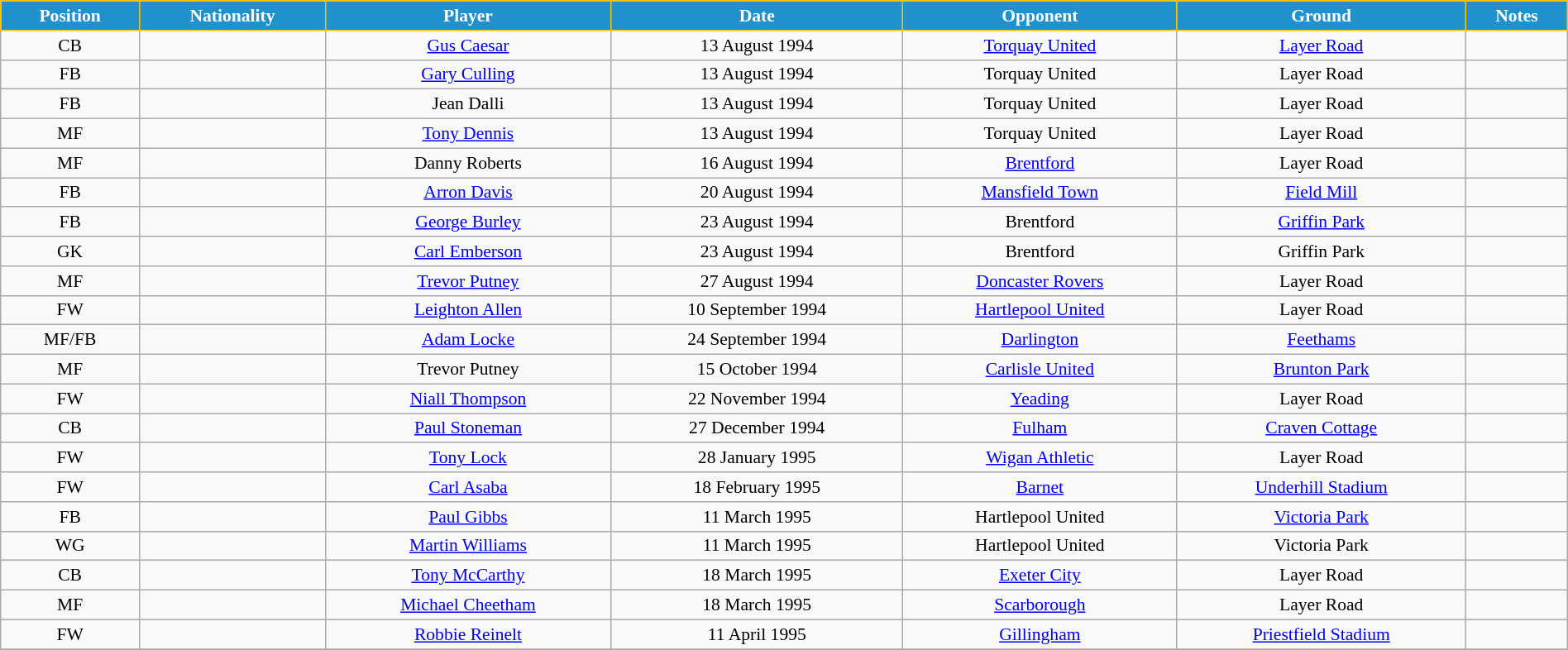<table class="wikitable" style="text-align:center; font-size:90%; width:100%;">
<tr>
<th style="background:#2191CC; color:white; border:1px solid #F7C408; text-align:center;">Position</th>
<th style="background:#2191CC; color:white; border:1px solid #F7C408; text-align:center;">Nationality</th>
<th style="background:#2191CC; color:white; border:1px solid #F7C408; text-align:center;">Player</th>
<th style="background:#2191CC; color:white; border:1px solid #F7C408; text-align:center;">Date</th>
<th style="background:#2191CC; color:white; border:1px solid #F7C408; text-align:center;">Opponent</th>
<th style="background:#2191CC; color:white; border:1px solid #F7C408; text-align:center;">Ground</th>
<th style="background:#2191CC; color:white; border:1px solid #F7C408; text-align:center;">Notes</th>
</tr>
<tr>
<td>CB</td>
<td></td>
<td><a href='#'>Gus Caesar</a></td>
<td>13 August 1994</td>
<td><a href='#'>Torquay United</a></td>
<td><a href='#'>Layer Road</a></td>
<td></td>
</tr>
<tr>
<td>FB</td>
<td></td>
<td><a href='#'>Gary Culling</a></td>
<td>13 August 1994</td>
<td>Torquay United</td>
<td>Layer Road</td>
<td></td>
</tr>
<tr>
<td>FB</td>
<td></td>
<td>Jean Dalli</td>
<td>13 August 1994</td>
<td>Torquay United</td>
<td>Layer Road</td>
<td></td>
</tr>
<tr>
<td>MF</td>
<td></td>
<td><a href='#'>Tony Dennis</a></td>
<td>13 August 1994</td>
<td>Torquay United</td>
<td>Layer Road</td>
<td></td>
</tr>
<tr>
<td>MF</td>
<td></td>
<td>Danny Roberts</td>
<td>16 August 1994</td>
<td><a href='#'>Brentford</a></td>
<td>Layer Road</td>
<td></td>
</tr>
<tr>
<td>FB</td>
<td></td>
<td><a href='#'>Arron Davis</a></td>
<td>20 August 1994</td>
<td><a href='#'>Mansfield Town</a></td>
<td><a href='#'>Field Mill</a></td>
<td></td>
</tr>
<tr>
<td>FB</td>
<td></td>
<td><a href='#'>George Burley</a></td>
<td>23 August 1994</td>
<td>Brentford</td>
<td><a href='#'>Griffin Park</a></td>
<td></td>
</tr>
<tr>
<td>GK</td>
<td></td>
<td><a href='#'>Carl Emberson</a></td>
<td>23 August 1994</td>
<td>Brentford</td>
<td>Griffin Park</td>
<td></td>
</tr>
<tr>
<td>MF</td>
<td></td>
<td><a href='#'>Trevor Putney</a></td>
<td>27 August 1994</td>
<td><a href='#'>Doncaster Rovers</a></td>
<td>Layer Road</td>
<td></td>
</tr>
<tr>
<td>FW</td>
<td></td>
<td><a href='#'>Leighton Allen</a></td>
<td>10 September 1994</td>
<td><a href='#'>Hartlepool United</a></td>
<td>Layer Road</td>
<td></td>
</tr>
<tr>
<td>MF/FB</td>
<td></td>
<td><a href='#'>Adam Locke</a></td>
<td>24 September 1994</td>
<td><a href='#'>Darlington</a></td>
<td><a href='#'>Feethams</a></td>
<td></td>
</tr>
<tr>
<td>MF</td>
<td></td>
<td>Trevor Putney</td>
<td>15 October 1994</td>
<td><a href='#'>Carlisle United</a></td>
<td><a href='#'>Brunton Park</a></td>
<td></td>
</tr>
<tr>
<td>FW</td>
<td></td>
<td><a href='#'>Niall Thompson</a></td>
<td>22 November 1994</td>
<td><a href='#'>Yeading</a></td>
<td>Layer Road</td>
<td></td>
</tr>
<tr>
<td>CB</td>
<td></td>
<td><a href='#'>Paul Stoneman</a></td>
<td>27 December 1994</td>
<td><a href='#'>Fulham</a></td>
<td><a href='#'>Craven Cottage</a></td>
<td></td>
</tr>
<tr>
<td>FW</td>
<td></td>
<td><a href='#'>Tony Lock</a></td>
<td>28 January 1995</td>
<td><a href='#'>Wigan Athletic</a></td>
<td>Layer Road</td>
<td></td>
</tr>
<tr>
<td>FW</td>
<td></td>
<td><a href='#'>Carl Asaba</a></td>
<td>18 February 1995</td>
<td><a href='#'>Barnet</a></td>
<td><a href='#'>Underhill Stadium</a></td>
<td></td>
</tr>
<tr>
<td>FB</td>
<td></td>
<td><a href='#'>Paul Gibbs</a></td>
<td>11 March 1995</td>
<td>Hartlepool United</td>
<td><a href='#'>Victoria Park</a></td>
<td></td>
</tr>
<tr>
<td>WG</td>
<td></td>
<td><a href='#'>Martin Williams</a></td>
<td>11 March 1995</td>
<td>Hartlepool United</td>
<td>Victoria Park</td>
<td></td>
</tr>
<tr>
<td>CB</td>
<td></td>
<td><a href='#'>Tony McCarthy</a></td>
<td>18 March 1995</td>
<td><a href='#'>Exeter City</a></td>
<td>Layer Road</td>
<td></td>
</tr>
<tr>
<td>MF</td>
<td></td>
<td><a href='#'>Michael Cheetham</a></td>
<td>18 March 1995</td>
<td><a href='#'>Scarborough</a></td>
<td>Layer Road</td>
<td></td>
</tr>
<tr>
<td>FW</td>
<td></td>
<td><a href='#'>Robbie Reinelt</a></td>
<td>11 April 1995</td>
<td><a href='#'>Gillingham</a></td>
<td><a href='#'>Priestfield Stadium</a></td>
<td></td>
</tr>
<tr>
</tr>
</table>
